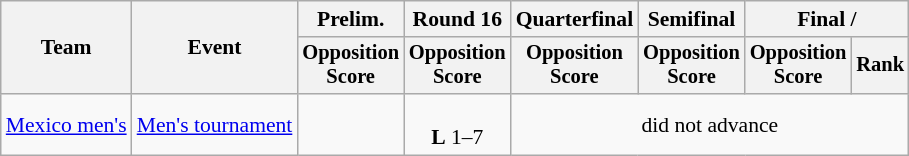<table class="wikitable" style="font-size:90%">
<tr>
<th rowspan=2>Team</th>
<th rowspan=2>Event</th>
<th>Prelim.</th>
<th>Round 16</th>
<th>Quarterfinal</th>
<th>Semifinal</th>
<th colspan=2>Final / </th>
</tr>
<tr style="font-size:95%">
<th>Opposition<br>Score</th>
<th>Opposition<br>Score</th>
<th>Opposition<br>Score</th>
<th>Opposition<br>Score</th>
<th>Opposition<br>Score</th>
<th>Rank</th>
</tr>
<tr style="text-align:center">
<td style="text-align:left"><a href='#'>Mexico men's</a></td>
<td style="text-align:left"><a href='#'>Men's tournament</a></td>
<td></td>
<td><br><strong>L</strong> 1–7</td>
<td colspan=4>did not advance</td>
</tr>
</table>
